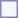<table style="border:1px solid #8888aa; background-color:#f7f8ff; padding:5px; font-size:95%; margin: 0px 12px 12px 0px;">
</table>
